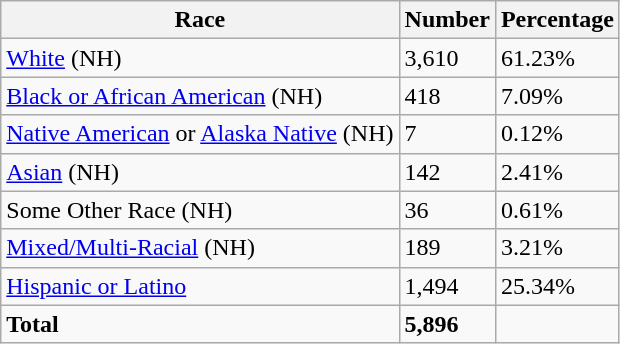<table class="wikitable">
<tr>
<th>Race</th>
<th>Number</th>
<th>Percentage</th>
</tr>
<tr>
<td><a href='#'>White</a> (NH)</td>
<td>3,610</td>
<td>61.23%</td>
</tr>
<tr>
<td><a href='#'>Black or African American</a> (NH)</td>
<td>418</td>
<td>7.09%</td>
</tr>
<tr>
<td><a href='#'>Native American</a> or <a href='#'>Alaska Native</a> (NH)</td>
<td>7</td>
<td>0.12%</td>
</tr>
<tr>
<td><a href='#'>Asian</a> (NH)</td>
<td>142</td>
<td>2.41%</td>
</tr>
<tr>
<td>Some Other Race (NH)</td>
<td>36</td>
<td>0.61%</td>
</tr>
<tr>
<td><a href='#'>Mixed/Multi-Racial</a> (NH)</td>
<td>189</td>
<td>3.21%</td>
</tr>
<tr>
<td><a href='#'>Hispanic or Latino</a></td>
<td>1,494</td>
<td>25.34%</td>
</tr>
<tr>
<td><strong>Total</strong></td>
<td><strong>5,896</strong></td>
<td></td>
</tr>
</table>
